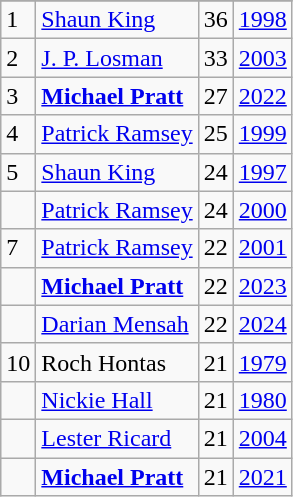<table class="wikitable">
<tr>
</tr>
<tr>
<td>1</td>
<td><a href='#'>Shaun King</a></td>
<td>36</td>
<td><a href='#'>1998</a></td>
</tr>
<tr>
<td>2</td>
<td><a href='#'>J. P. Losman</a></td>
<td>33</td>
<td><a href='#'>2003</a></td>
</tr>
<tr>
<td>3</td>
<td><strong><a href='#'>Michael Pratt</a></strong></td>
<td>27</td>
<td><a href='#'>2022</a></td>
</tr>
<tr>
<td>4</td>
<td><a href='#'>Patrick Ramsey</a></td>
<td>25</td>
<td><a href='#'>1999</a></td>
</tr>
<tr>
<td>5</td>
<td><a href='#'>Shaun King</a></td>
<td>24</td>
<td><a href='#'>1997</a></td>
</tr>
<tr>
<td></td>
<td><a href='#'>Patrick Ramsey</a></td>
<td>24</td>
<td><a href='#'>2000</a></td>
</tr>
<tr>
<td>7</td>
<td><a href='#'>Patrick Ramsey</a></td>
<td>22</td>
<td><a href='#'>2001</a></td>
</tr>
<tr>
<td></td>
<td><strong><a href='#'>Michael Pratt</a></strong></td>
<td>22</td>
<td><a href='#'>2023</a></td>
</tr>
<tr>
<td></td>
<td><a href='#'>Darian Mensah</a></td>
<td>22</td>
<td><a href='#'>2024</a></td>
</tr>
<tr>
<td>10</td>
<td>Roch Hontas</td>
<td>21</td>
<td><a href='#'>1979</a></td>
</tr>
<tr>
<td></td>
<td><a href='#'>Nickie Hall</a></td>
<td>21</td>
<td><a href='#'>1980</a></td>
</tr>
<tr>
<td></td>
<td><a href='#'>Lester Ricard</a></td>
<td>21</td>
<td><a href='#'>2004</a></td>
</tr>
<tr>
<td></td>
<td><strong><a href='#'>Michael Pratt</a></strong></td>
<td>21</td>
<td><a href='#'>2021</a></td>
</tr>
</table>
